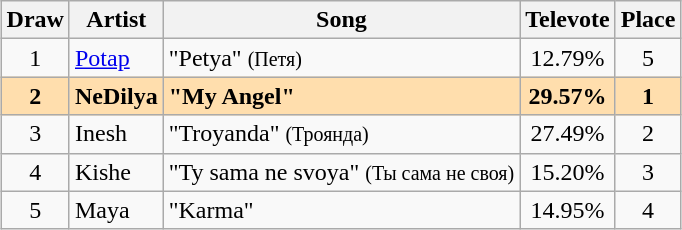<table class="sortable wikitable" style="margin: 1em auto 1em auto; text-align:center;">
<tr>
<th>Draw</th>
<th>Artist</th>
<th>Song</th>
<th>Televote</th>
<th>Place</th>
</tr>
<tr>
<td>1</td>
<td style="text-align:left;"><a href='#'>Potap</a></td>
<td style="text-align:left;">"Petya" <small>(Петя)</small></td>
<td>12.79%</td>
<td>5</td>
</tr>
<tr style="font-weight:bold; background:navajowhite;">
<td>2</td>
<td style="text-align:left;">NeDilya</td>
<td style="text-align:left;">"My Angel"</td>
<td>29.57%</td>
<td>1</td>
</tr>
<tr>
<td>3</td>
<td style="text-align:left;">Inesh</td>
<td style="text-align:left;">"Troyanda" <small>(Троянда)</small></td>
<td>27.49%</td>
<td>2</td>
</tr>
<tr>
<td>4</td>
<td style="text-align:left;">Kishe</td>
<td style="text-align:left;">"Ty sama ne svoya" <small>(Ты сама не своя)</small></td>
<td>15.20%</td>
<td>3</td>
</tr>
<tr>
<td>5</td>
<td style="text-align:left;">Maya</td>
<td style="text-align:left;">"Karma"</td>
<td>14.95%</td>
<td>4</td>
</tr>
</table>
